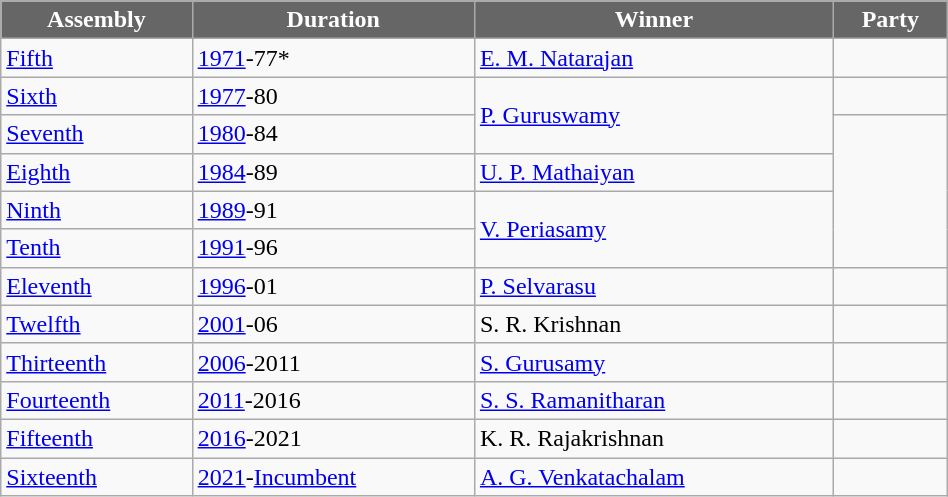<table class="wikitable" width="50%">
<tr>
<th style="background-color:#666666; color:white">Assembly</th>
<th style="background-color:#666666; color:white">Duration</th>
<th style="background-color:#666666; color:white">Winner</th>
<th style="background-color:#666666; color:white" colspan="2">Party</th>
</tr>
<tr>
<td><a href='#'>Fifth</a></td>
<td><a href='#'>1971</a>-77*</td>
<td><a href='#'>E. M. Natarajan</a></td>
<td></td>
</tr>
<tr>
<td><a href='#'>Sixth</a></td>
<td><a href='#'>1977</a>-80</td>
<td rowspan=2><a href='#'>P. Guruswamy</a></td>
<td></td>
</tr>
<tr>
<td><a href='#'>Seventh</a></td>
<td><a href='#'>1980</a>-84</td>
</tr>
<tr>
<td><a href='#'>Eighth</a></td>
<td><a href='#'>1984</a>-89</td>
<td><a href='#'>U. P. Mathaiyan</a></td>
</tr>
<tr>
<td><a href='#'>Ninth</a></td>
<td><a href='#'>1989</a>-91</td>
<td rowspan=2><a href='#'>V. Periasamy</a></td>
</tr>
<tr>
<td><a href='#'>Tenth</a></td>
<td><a href='#'>1991</a>-96</td>
</tr>
<tr>
<td><a href='#'>Eleventh</a></td>
<td><a href='#'>1996</a>-01</td>
<td><a href='#'>P. Selvarasu</a></td>
<td></td>
</tr>
<tr>
<td><a href='#'>Twelfth</a></td>
<td><a href='#'>2001</a>-06</td>
<td>S. R. Krishnan</td>
<td></td>
</tr>
<tr>
<td><a href='#'>Thirteenth</a></td>
<td><a href='#'>2006</a>-2011</td>
<td><a href='#'>S. Gurusamy</a></td>
<td></td>
</tr>
<tr>
<td><a href='#'>Fourteenth</a></td>
<td><a href='#'>2011</a>-2016</td>
<td><a href='#'>S. S. Ramanitharan</a></td>
<td></td>
</tr>
<tr>
<td><a href='#'>Fifteenth</a></td>
<td><a href='#'>2016</a>-2021</td>
<td>K. R. Rajakrishnan</td>
</tr>
<tr>
<td><a href='#'>Sixteenth</a></td>
<td><a href='#'>2021</a>-<a href='#'>Incumbent</a></td>
<td><a href='#'>A. G. Venkatachalam</a></td>
<td></td>
</tr>
</table>
